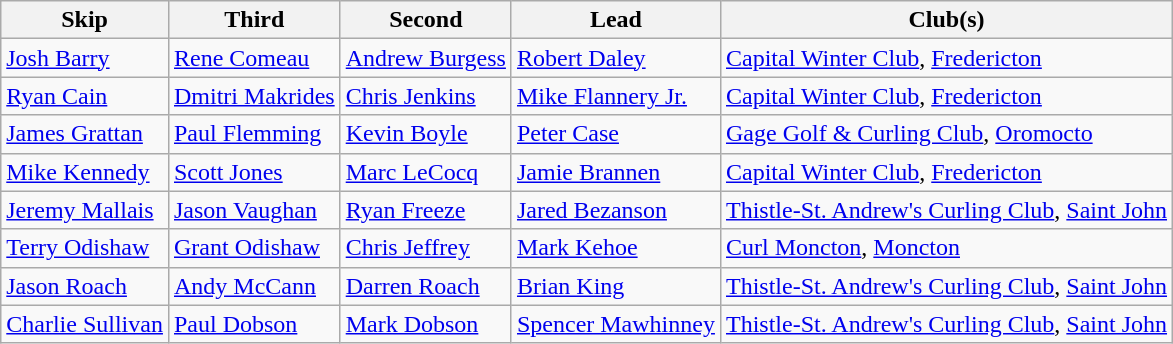<table class="wikitable">
<tr>
<th>Skip</th>
<th>Third</th>
<th>Second</th>
<th>Lead</th>
<th>Club(s)</th>
</tr>
<tr>
<td><a href='#'>Josh Barry</a></td>
<td><a href='#'>Rene Comeau</a></td>
<td><a href='#'>Andrew Burgess</a></td>
<td><a href='#'>Robert Daley</a></td>
<td><a href='#'>Capital Winter Club</a>, <a href='#'>Fredericton</a></td>
</tr>
<tr>
<td><a href='#'>Ryan Cain</a></td>
<td><a href='#'>Dmitri Makrides</a></td>
<td><a href='#'>Chris Jenkins</a></td>
<td><a href='#'>Mike Flannery Jr.</a></td>
<td><a href='#'>Capital Winter Club</a>, <a href='#'>Fredericton</a></td>
</tr>
<tr>
<td><a href='#'>James Grattan</a></td>
<td><a href='#'>Paul Flemming</a></td>
<td><a href='#'>Kevin Boyle</a></td>
<td><a href='#'>Peter Case</a></td>
<td><a href='#'>Gage Golf & Curling Club</a>, <a href='#'>Oromocto</a></td>
</tr>
<tr>
<td><a href='#'>Mike Kennedy</a></td>
<td><a href='#'>Scott Jones</a></td>
<td><a href='#'>Marc LeCocq</a></td>
<td><a href='#'>Jamie Brannen</a></td>
<td><a href='#'>Capital Winter Club</a>, <a href='#'>Fredericton</a></td>
</tr>
<tr>
<td><a href='#'>Jeremy Mallais</a></td>
<td><a href='#'>Jason Vaughan</a></td>
<td><a href='#'>Ryan Freeze</a></td>
<td><a href='#'>Jared Bezanson</a></td>
<td><a href='#'>Thistle-St. Andrew's Curling Club</a>, <a href='#'>Saint John</a></td>
</tr>
<tr>
<td><a href='#'>Terry Odishaw</a></td>
<td><a href='#'>Grant Odishaw</a></td>
<td><a href='#'>Chris Jeffrey</a></td>
<td><a href='#'>Mark Kehoe</a></td>
<td><a href='#'>Curl Moncton</a>, <a href='#'>Moncton</a></td>
</tr>
<tr>
<td><a href='#'>Jason Roach</a></td>
<td><a href='#'>Andy McCann</a></td>
<td><a href='#'>Darren Roach</a></td>
<td><a href='#'>Brian King</a></td>
<td><a href='#'>Thistle-St. Andrew's Curling Club</a>, <a href='#'>Saint John</a></td>
</tr>
<tr>
<td><a href='#'>Charlie Sullivan</a></td>
<td><a href='#'>Paul Dobson</a></td>
<td><a href='#'>Mark Dobson</a></td>
<td><a href='#'>Spencer Mawhinney</a></td>
<td><a href='#'>Thistle-St. Andrew's Curling Club</a>, <a href='#'>Saint John</a></td>
</tr>
</table>
